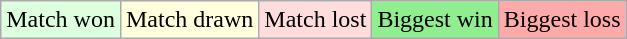<table class="wikitable">
<tr>
<td bgcolor="#ddffdd">Match won</td>
<td bgcolor="#ffffdd">Match drawn</td>
<td bgcolor="#ffdddd">Match lost</td>
<td bgcolor="#90EE90">Biggest win</td>
<td bgcolor="#FFAAAA">Biggest loss</td>
</tr>
</table>
